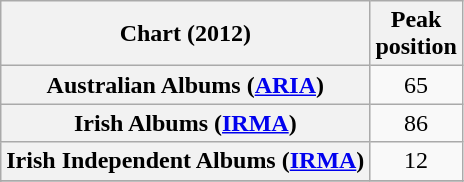<table class="wikitable sortable plainrowheaders" style="text-align:center">
<tr>
<th scope="col">Chart (2012)</th>
<th scope="col">Peak<br>position</th>
</tr>
<tr>
<th scope="row">Australian Albums (<a href='#'>ARIA</a>)</th>
<td>65</td>
</tr>
<tr>
<th scope="row">Irish Albums (<a href='#'>IRMA</a>)</th>
<td>86</td>
</tr>
<tr>
<th scope="row">Irish Independent Albums (<a href='#'>IRMA</a>)</th>
<td>12</td>
</tr>
<tr>
</tr>
<tr>
</tr>
<tr>
</tr>
<tr>
</tr>
<tr>
</tr>
<tr>
</tr>
<tr>
</tr>
<tr>
</tr>
</table>
